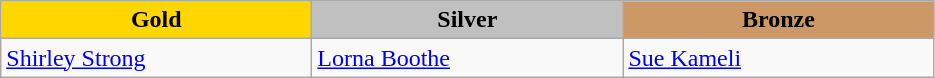<table class="wikitable" style="text-align:left">
<tr align="center">
<td width=200 bgcolor=gold><strong>Gold</strong></td>
<td width=200 bgcolor=silver><strong>Silver</strong></td>
<td width=200 bgcolor=CC9966><strong>Bronze</strong></td>
</tr>
<tr>
<td><a href='#'>Shirley Strong</a><br><em></em></td>
<td><a href='#'>Lorna Boothe</a><br><em></em></td>
<td><a href='#'>Sue Kameli</a><br><em></em></td>
</tr>
</table>
